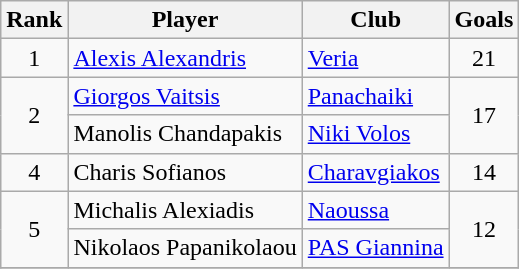<table class="wikitable" style="text-align:center">
<tr>
<th>Rank</th>
<th>Player</th>
<th>Club</th>
<th>Goals</th>
</tr>
<tr>
<td>1</td>
<td align="left"> <a href='#'>Alexis Alexandris</a></td>
<td align="left"><a href='#'>Veria</a></td>
<td>21</td>
</tr>
<tr>
<td rowspan="2">2</td>
<td align="left"> <a href='#'>Giorgos Vaitsis</a></td>
<td align="left"><a href='#'>Panachaiki</a></td>
<td rowspan="2">17</td>
</tr>
<tr>
<td align="left"> Manolis Chandapakis</td>
<td align="left"><a href='#'>Niki Volos</a></td>
</tr>
<tr>
<td>4</td>
<td align="left"> Charis Sofianos</td>
<td align="left"><a href='#'>Charavgiakos</a></td>
<td>14</td>
</tr>
<tr>
<td rowspan="2">5</td>
<td align="left"> Michalis Alexiadis</td>
<td align="left"><a href='#'>Naoussa</a></td>
<td rowspan="2">12</td>
</tr>
<tr>
<td align="left"> Nikolaos Papanikolaou</td>
<td align="left"><a href='#'>PAS Giannina</a></td>
</tr>
<tr>
</tr>
</table>
